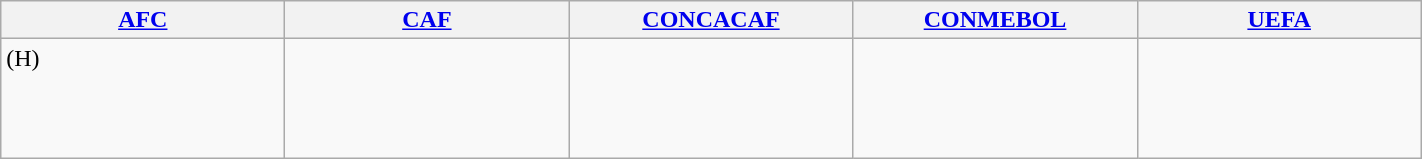<table class=wikitable width=75%>
<tr>
<th width=20%><a href='#'>AFC</a></th>
<th width=20%><a href='#'>CAF</a></th>
<th width=20%><a href='#'>CONCACAF</a></th>
<th width=20%><a href='#'>CONMEBOL</a></th>
<th width=20%><a href='#'>UEFA</a></th>
</tr>
<tr valign=top>
<td> (H)<br> <br><br></td>
<td></td>
<td><br><br></td>
<td><br><br></td>
<td><br><br><br><br></td>
</tr>
</table>
